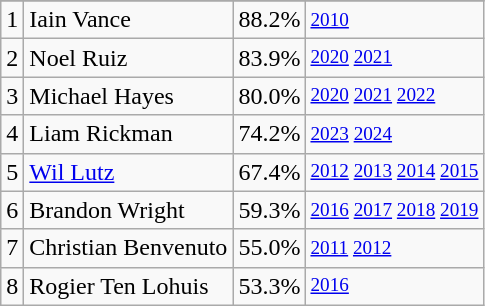<table class="wikitable">
<tr>
</tr>
<tr>
<td>1</td>
<td>Iain Vance</td>
<td><abbr>88.2%</abbr></td>
<td style="font-size:80%;"><a href='#'>2010</a></td>
</tr>
<tr>
<td>2</td>
<td>Noel Ruiz</td>
<td><abbr>83.9%</abbr></td>
<td style="font-size:80%;"><a href='#'>2020</a> <a href='#'>2021</a></td>
</tr>
<tr>
<td>3</td>
<td>Michael Hayes</td>
<td><abbr>80.0%</abbr></td>
<td style="font-size:80%;"><a href='#'>2020</a> <a href='#'>2021</a> <a href='#'>2022</a></td>
</tr>
<tr>
<td>4</td>
<td>Liam Rickman</td>
<td><abbr>74.2%</abbr></td>
<td style="font-size:80%;"><a href='#'>2023</a> <a href='#'>2024</a></td>
</tr>
<tr>
<td>5</td>
<td><a href='#'>Wil Lutz</a></td>
<td><abbr>67.4%</abbr></td>
<td style="font-size:80%;"><a href='#'>2012</a> <a href='#'>2013</a> <a href='#'>2014</a> <a href='#'>2015</a></td>
</tr>
<tr>
<td>6</td>
<td>Brandon Wright</td>
<td><abbr>59.3%</abbr></td>
<td style="font-size:80%;"><a href='#'>2016</a> <a href='#'>2017</a> <a href='#'>2018</a> <a href='#'>2019</a></td>
</tr>
<tr>
<td>7</td>
<td>Christian Benvenuto</td>
<td><abbr>55.0%</abbr></td>
<td style="font-size:80%;"><a href='#'>2011</a> <a href='#'>2012</a></td>
</tr>
<tr>
<td>8</td>
<td>Rogier Ten Lohuis</td>
<td><abbr>53.3%</abbr></td>
<td style="font-size:80%;"><a href='#'>2016</a></td>
</tr>
</table>
